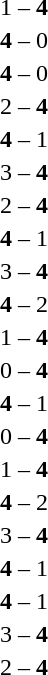<table style="text-align:center">
<tr>
<th width=223></th>
<th width=100></th>
<th width=223></th>
</tr>
<tr>
<td align=right></td>
<td>1 – <strong>4</strong></td>
<td align=left></td>
</tr>
<tr>
<td align=right></td>
<td><strong>4</strong> – 0</td>
<td align=left></td>
</tr>
<tr>
<td align=right></td>
<td><strong>4</strong> – 0</td>
<td align=left></td>
</tr>
<tr>
<td align=right></td>
<td>2 – <strong>4</strong></td>
<td align=left></td>
</tr>
<tr>
<td align=right></td>
<td><strong>4</strong> – 1</td>
<td align=left></td>
</tr>
<tr>
<td align=right></td>
<td>3 – <strong>4</strong></td>
<td align=left></td>
</tr>
<tr>
<td align=right></td>
<td>2 – <strong>4</strong></td>
<td align=left></td>
</tr>
<tr>
<td align=right></td>
<td><strong>4</strong> – 1</td>
<td align=left></td>
</tr>
<tr>
<td align=right></td>
<td>3 – <strong>4</strong></td>
<td align=left></td>
</tr>
<tr>
<td align=right></td>
<td><strong>4</strong> – 2</td>
<td align=left></td>
</tr>
<tr>
<td align=right></td>
<td>1 – <strong>4</strong></td>
<td align=left></td>
</tr>
<tr>
<td align=right></td>
<td>0 – <strong>4</strong></td>
<td align=left></td>
</tr>
<tr>
<td align=right></td>
<td><strong>4</strong> – 1</td>
<td align=left></td>
</tr>
<tr>
<td align=right></td>
<td>0 – <strong>4</strong></td>
<td align=left></td>
</tr>
<tr>
<td align=right></td>
<td>1 – <strong>4</strong></td>
<td align=left></td>
</tr>
<tr>
<td align=right></td>
<td><strong>4</strong> – 2</td>
<td align=left></td>
</tr>
<tr>
<td align=right></td>
<td>3 – <strong>4</strong></td>
<td align=left></td>
</tr>
<tr>
<td align=right></td>
<td><strong>4</strong> – 1</td>
<td align=left></td>
</tr>
<tr>
<td align=right></td>
<td><strong>4</strong> – 1</td>
<td align=left></td>
</tr>
<tr>
<td align=right></td>
<td>3 – <strong>4</strong></td>
<td align=left></td>
</tr>
<tr>
<td align=right></td>
<td>2 – <strong>4</strong></td>
<td align=left></td>
</tr>
</table>
